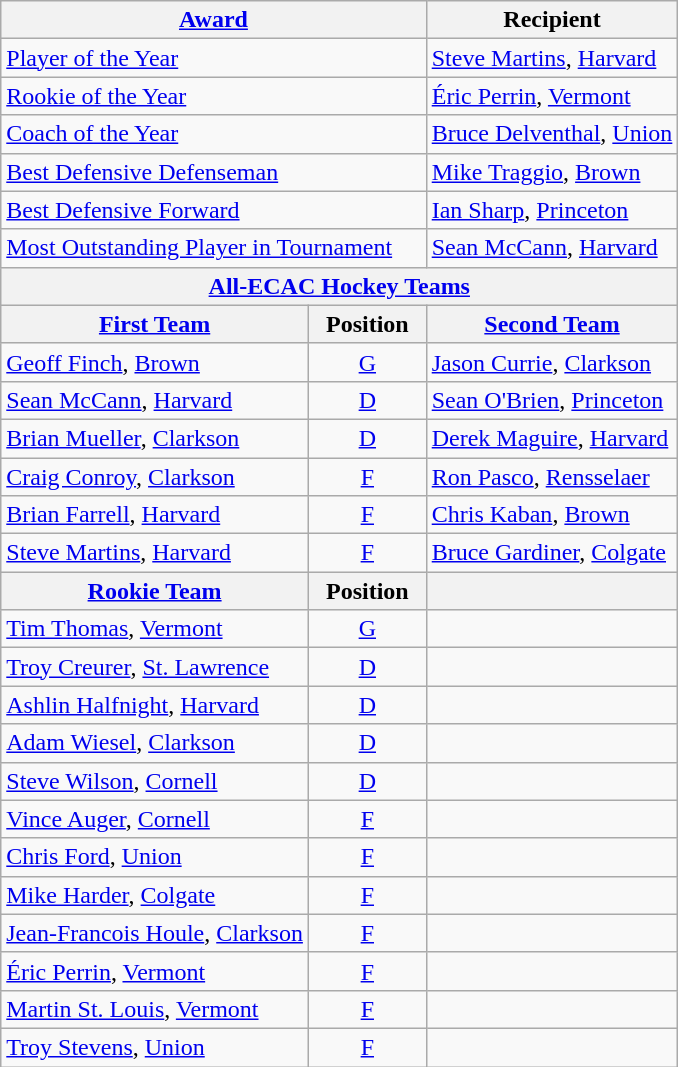<table class="wikitable">
<tr>
<th colspan=2><a href='#'>Award</a></th>
<th>Recipient</th>
</tr>
<tr>
<td colspan=2><a href='#'>Player of the Year</a></td>
<td><a href='#'>Steve Martins</a>, <a href='#'>Harvard</a></td>
</tr>
<tr>
<td colspan=2><a href='#'>Rookie of the Year</a></td>
<td><a href='#'>Éric Perrin</a>, <a href='#'>Vermont</a></td>
</tr>
<tr>
<td colspan=2><a href='#'>Coach of the Year</a></td>
<td><a href='#'>Bruce Delventhal</a>, <a href='#'>Union</a></td>
</tr>
<tr>
<td colspan=2><a href='#'>Best Defensive Defenseman</a></td>
<td><a href='#'>Mike Traggio</a>, <a href='#'>Brown</a></td>
</tr>
<tr>
<td colspan=2><a href='#'>Best Defensive Forward</a></td>
<td><a href='#'>Ian Sharp</a>, <a href='#'>Princeton</a></td>
</tr>
<tr>
<td colspan=2><a href='#'>Most Outstanding Player in Tournament</a></td>
<td><a href='#'>Sean McCann</a>, <a href='#'>Harvard</a></td>
</tr>
<tr>
<th colspan=3><a href='#'>All-ECAC Hockey Teams</a></th>
</tr>
<tr>
<th><a href='#'>First Team</a></th>
<th>  Position  </th>
<th><a href='#'>Second Team</a></th>
</tr>
<tr>
<td><a href='#'>Geoff Finch</a>, <a href='#'>Brown</a></td>
<td align=center><a href='#'>G</a></td>
<td><a href='#'>Jason Currie</a>, <a href='#'>Clarkson</a></td>
</tr>
<tr>
<td><a href='#'>Sean McCann</a>, <a href='#'>Harvard</a></td>
<td align=center><a href='#'>D</a></td>
<td><a href='#'>Sean O'Brien</a>, <a href='#'>Princeton</a></td>
</tr>
<tr>
<td><a href='#'>Brian Mueller</a>, <a href='#'>Clarkson</a></td>
<td align=center><a href='#'>D</a></td>
<td><a href='#'>Derek Maguire</a>, <a href='#'>Harvard</a></td>
</tr>
<tr>
<td><a href='#'>Craig Conroy</a>, <a href='#'>Clarkson</a></td>
<td align=center><a href='#'>F</a></td>
<td><a href='#'>Ron Pasco</a>, <a href='#'>Rensselaer</a></td>
</tr>
<tr>
<td><a href='#'>Brian Farrell</a>, <a href='#'>Harvard</a></td>
<td align=center><a href='#'>F</a></td>
<td><a href='#'>Chris Kaban</a>, <a href='#'>Brown</a></td>
</tr>
<tr>
<td><a href='#'>Steve Martins</a>, <a href='#'>Harvard</a></td>
<td align=center><a href='#'>F</a></td>
<td><a href='#'>Bruce Gardiner</a>, <a href='#'>Colgate</a></td>
</tr>
<tr>
<th><a href='#'>Rookie Team</a></th>
<th>  Position  </th>
<th></th>
</tr>
<tr>
<td><a href='#'>Tim Thomas</a>, <a href='#'>Vermont</a></td>
<td align=center><a href='#'>G</a></td>
<td></td>
</tr>
<tr>
<td><a href='#'>Troy Creurer</a>, <a href='#'>St. Lawrence</a></td>
<td align=center><a href='#'>D</a></td>
<td></td>
</tr>
<tr>
<td><a href='#'>Ashlin Halfnight</a>, <a href='#'>Harvard</a></td>
<td align=center><a href='#'>D</a></td>
<td></td>
</tr>
<tr>
<td><a href='#'>Adam Wiesel</a>, <a href='#'>Clarkson</a></td>
<td align=center><a href='#'>D</a></td>
<td></td>
</tr>
<tr>
<td><a href='#'>Steve Wilson</a>, <a href='#'>Cornell</a></td>
<td align=center><a href='#'>D</a></td>
<td></td>
</tr>
<tr>
<td><a href='#'>Vince Auger</a>, <a href='#'>Cornell</a></td>
<td align=center><a href='#'>F</a></td>
<td></td>
</tr>
<tr>
<td><a href='#'>Chris Ford</a>, <a href='#'>Union</a></td>
<td align=center><a href='#'>F</a></td>
<td></td>
</tr>
<tr>
<td><a href='#'>Mike Harder</a>, <a href='#'>Colgate</a></td>
<td align=center><a href='#'>F</a></td>
<td></td>
</tr>
<tr>
<td><a href='#'>Jean-Francois Houle</a>, <a href='#'>Clarkson</a></td>
<td align=center><a href='#'>F</a></td>
<td></td>
</tr>
<tr>
<td><a href='#'>Éric Perrin</a>, <a href='#'>Vermont</a></td>
<td align=center><a href='#'>F</a></td>
<td></td>
</tr>
<tr>
<td><a href='#'>Martin St. Louis</a>, <a href='#'>Vermont</a></td>
<td align=center><a href='#'>F</a></td>
<td></td>
</tr>
<tr>
<td><a href='#'>Troy Stevens</a>, <a href='#'>Union</a></td>
<td align=center><a href='#'>F</a></td>
<td></td>
</tr>
</table>
